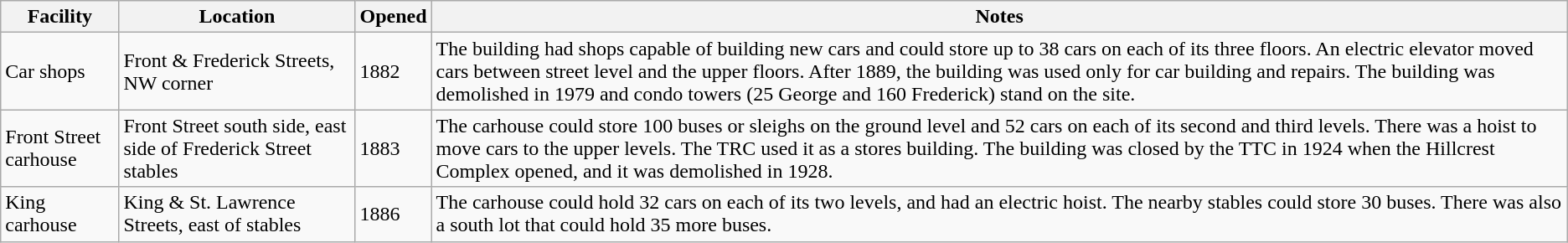<table class="wikitable">
<tr>
<th>Facility</th>
<th>Location</th>
<th>Opened</th>
<th>Notes</th>
</tr>
<tr>
<td>Car shops</td>
<td>Front & Frederick Streets, NW corner</td>
<td>1882</td>
<td>The building had shops capable of building new cars and could store up to 38 cars on each of its three floors. An electric elevator moved cars between street level and the upper floors. After 1889, the building was used only for car building and repairs. The building was demolished in 1979 and condo towers (25 George and 160 Frederick) stand on the site.</td>
</tr>
<tr>
<td>Front Street carhouse</td>
<td>Front Street south side, east side of Frederick Street stables</td>
<td>1883</td>
<td>The carhouse could store 100 buses or sleighs on the ground level and 52 cars on each of its second and third levels. There was a hoist to move cars to the upper levels. The TRC used it as a stores building. The building was closed by the TTC in 1924 when the Hillcrest Complex opened, and it was demolished in 1928.</td>
</tr>
<tr>
<td>King carhouse</td>
<td>King & St. Lawrence Streets, east of stables</td>
<td>1886</td>
<td>The carhouse could hold 32 cars on each of its two levels, and had an electric hoist. The nearby stables could store 30 buses. There was also a south lot that could hold 35 more buses.</td>
</tr>
</table>
